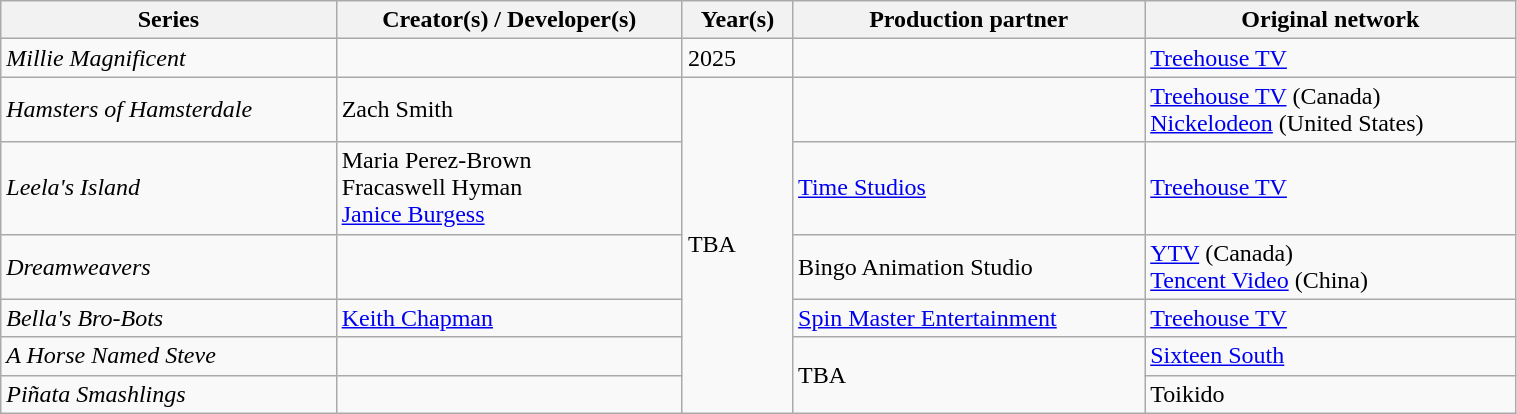<table class="wikitable plainrowheaders" width="80%">
<tr>
<th>Series</th>
<th>Creator(s) / Developer(s)</th>
<th>Year(s)</th>
<th>Production partner</th>
<th>Original network</th>
</tr>
<tr>
<td><em>Millie Magnificent</em></td>
<td></td>
<td>2025</td>
<td></td>
<td><a href='#'>Treehouse TV</a></td>
</tr>
<tr>
<td><em>Hamsters of Hamsterdale</em></td>
<td>Zach Smith</td>
<td rowspan="7">TBA</td>
<td></td>
<td><a href='#'>Treehouse TV</a> (Canada)<br><a href='#'>Nickelodeon</a> (United States)</td>
</tr>
<tr>
<td><em>Leela's Island</em></td>
<td>Maria Perez-Brown<br>Fracaswell Hyman<br><a href='#'>Janice Burgess</a></td>
<td><a href='#'>Time Studios</a></td>
<td><a href='#'>Treehouse TV</a></td>
</tr>
<tr>
<td><em>Dreamweavers</em></td>
<td></td>
<td>Bingo Animation Studio</td>
<td><a href='#'>YTV</a> (Canada)<br><a href='#'>Tencent Video</a> (China)</td>
</tr>
<tr>
<td><em>Bella's Bro-Bots</em></td>
<td><a href='#'>Keith Chapman</a></td>
<td><a href='#'>Spin Master Entertainment</a></td>
<td><a href='#'>Treehouse TV</a></td>
</tr>
<tr>
<td><em>A Horse Named Steve</em></td>
<td></td>
<td rowspan="2">TBA</td>
<td><a href='#'>Sixteen South</a></td>
</tr>
<tr>
<td><em>Piñata Smashlings</em></td>
<td></td>
<td>Toikido</td>
</tr>
</table>
